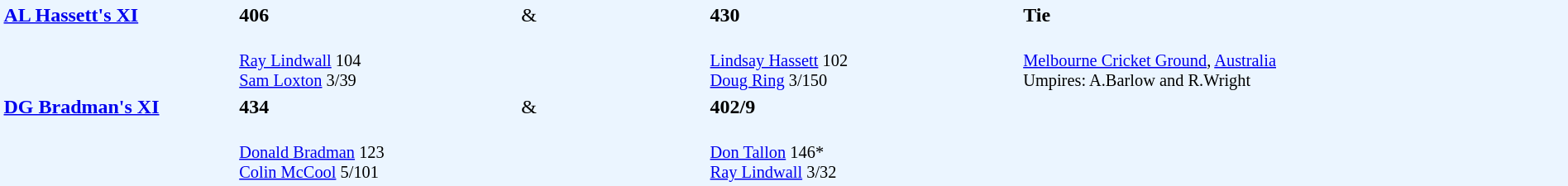<table width="100%" style="background: #EBF5FF">
<tr>
<td width="15%" valign="top" rowspan="2"><strong><a href='#'>AL Hassett's XI</a></strong></td>
<td width="18%"><strong>406</strong></td>
<td width="12%">&</td>
<td width="20%"><strong>430</strong></td>
<td width="35%"><strong>Tie</strong></td>
</tr>
<tr>
<td style="font-size: 85%;" valign="top"><br><a href='#'>Ray Lindwall</a> 104<br>
<a href='#'>Sam Loxton</a> 3/39</td>
<td></td>
<td style="font-size: 85%;"><br><a href='#'>Lindsay Hassett</a> 102<br>
<a href='#'>Doug Ring</a> 3/150</td>
<td valign="top" style="font-size: 85%;" rowspan="3"><br><a href='#'>Melbourne Cricket Ground</a>, <a href='#'>Australia</a><br>
Umpires: A.Barlow and R.Wright</td>
</tr>
<tr>
<td valign="top" rowspan="2"><strong><a href='#'>DG Bradman's XI</a></strong></td>
<td><strong>434</strong></td>
<td>&</td>
<td><strong>402/9</strong></td>
</tr>
<tr>
<td style="font-size: 85%;"><br><a href='#'>Donald Bradman</a> 123<br>
<a href='#'>Colin McCool</a> 5/101</td>
<td></td>
<td valign="top" style="font-size: 85%;"><br><a href='#'>Don Tallon</a> 146*<br>
<a href='#'>Ray Lindwall</a> 3/32</td>
</tr>
</table>
